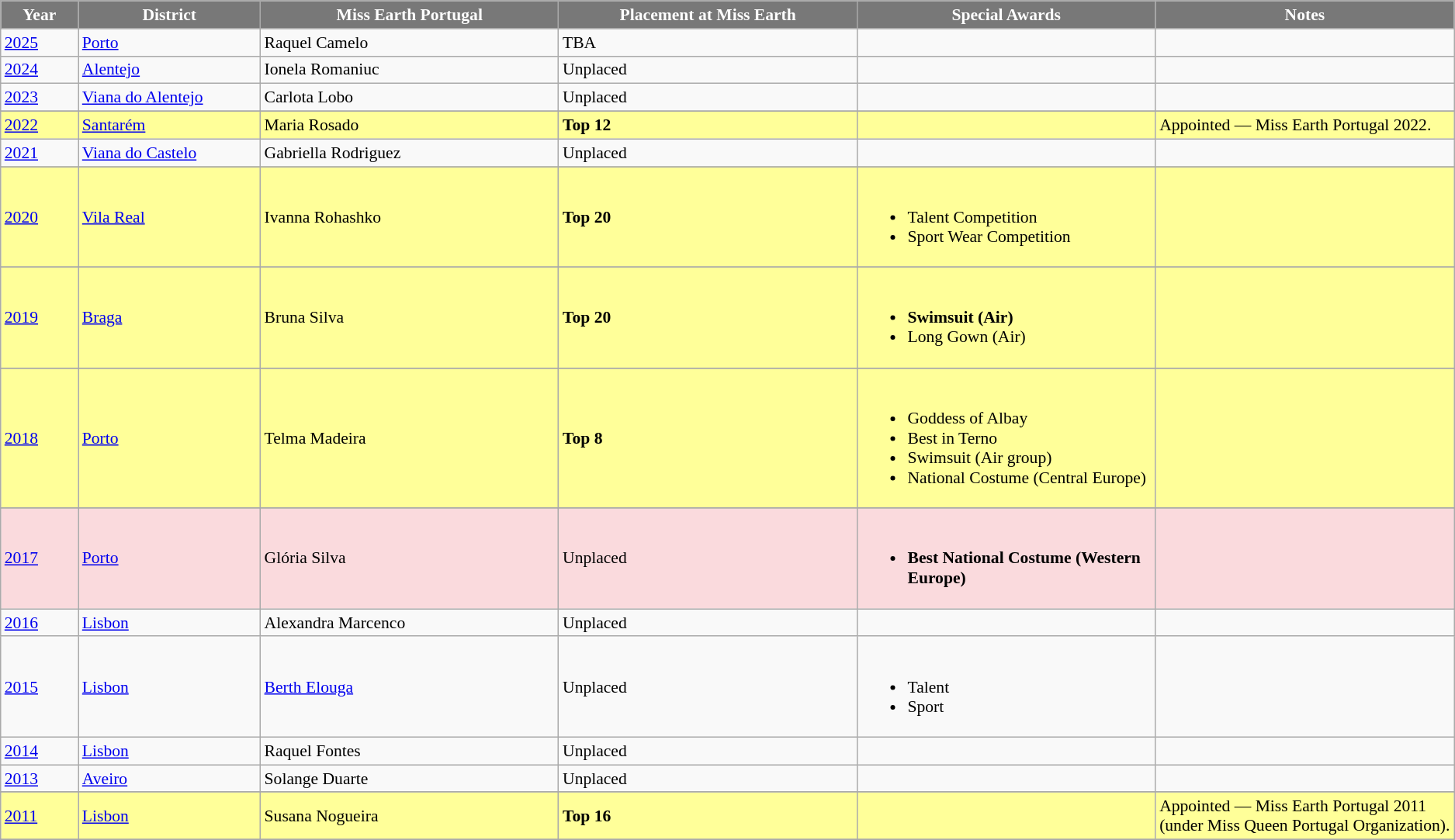<table class="wikitable " style="font-size: 90%;">
<tr>
<th width="60" style="background-color:#787878;color:#FFFFFF;">Year</th>
<th width="150" style="background-color:#787878;color:#FFFFFF;">District</th>
<th width="250" style="background-color:#787878;color:#FFFFFF;">Miss Earth Portugal</th>
<th width="250" style="background-color:#787878;color:#FFFFFF;">Placement at Miss Earth</th>
<th width="250" style="background-color:#787878;color:#FFFFFF;">Special Awards</th>
<th width="250" style="background-color:#787878;color:#FFFFFF;">Notes</th>
</tr>
<tr style="background-color:#FFFF99;">
</tr>
<tr>
<td><a href='#'>2025</a></td>
<td><a href='#'>Porto</a></td>
<td>Raquel Camelo</td>
<td>TBA</td>
<td></td>
<td></td>
</tr>
<tr>
<td><a href='#'>2024</a></td>
<td><a href='#'>Alentejo</a></td>
<td>Ionela Romaniuc</td>
<td>Unplaced</td>
<td></td>
<td></td>
</tr>
<tr>
<td><a href='#'>2023</a></td>
<td><a href='#'>Viana do Alentejo</a></td>
<td>Carlota Lobo</td>
<td>Unplaced</td>
<td></td>
<td></td>
</tr>
<tr>
</tr>
<tr style="background:#FFFF99;">
<td><a href='#'>2022</a></td>
<td><a href='#'>Santarém</a></td>
<td>Maria Rosado</td>
<td><strong>Top 12</strong></td>
<td></td>
<td>Appointed — Miss Earth Portugal 2022.</td>
</tr>
<tr>
<td><a href='#'>2021</a></td>
<td><a href='#'>Viana do Castelo</a></td>
<td>Gabriella Rodriguez</td>
<td>Unplaced</td>
<td></td>
<td></td>
</tr>
<tr>
</tr>
<tr style="background:#FFFF99;">
<td><a href='#'>2020</a></td>
<td><a href='#'>Vila Real</a></td>
<td>Ivanna Rohashko</td>
<td><strong>Top 20</strong></td>
<td align="left"><br><ul><li> Talent Competition</li><li> Sport Wear Competition</li></ul></td>
<td></td>
</tr>
<tr>
</tr>
<tr style="background:#FFFF99;">
<td><a href='#'>2019</a></td>
<td><a href='#'>Braga</a></td>
<td>Bruna Silva</td>
<td><strong>Top 20</strong></td>
<td align="left"><br><ul><li> <strong>Swimsuit (Air)</strong></li><li> Long Gown (Air)</li></ul></td>
<td></td>
</tr>
<tr>
</tr>
<tr style="background:#FFFF99;">
<td><a href='#'>2018</a></td>
<td><a href='#'>Porto</a></td>
<td>Telma Madeira</td>
<td><strong>Top 8</strong></td>
<td align="left"><br><ul><li>Goddess of Albay</li><li>Best in Terno</li><li> Swimsuit (Air group)</li><li> National  Costume (Central Europe)</li></ul></td>
<td></td>
</tr>
<tr>
</tr>
<tr style="background-color:#FADADD;">
<td><a href='#'>2017</a></td>
<td><a href='#'>Porto</a></td>
<td>Glória Silva</td>
<td>Unplaced</td>
<td align="left"><br><ul><li> <strong>Best National  Costume (Western Europe)</strong></li></ul></td>
<td></td>
</tr>
<tr>
<td><a href='#'>2016</a></td>
<td><a href='#'>Lisbon</a></td>
<td>Alexandra Marcenco</td>
<td>Unplaced</td>
<td></td>
<td></td>
</tr>
<tr>
<td><a href='#'>2015</a></td>
<td><a href='#'>Lisbon</a></td>
<td><a href='#'>Berth Elouga</a></td>
<td>Unplaced</td>
<td align="left"><br><ul><li> Talent</li><li> Sport</li></ul></td>
<td></td>
</tr>
<tr>
<td><a href='#'>2014</a></td>
<td><a href='#'>Lisbon</a></td>
<td>Raquel Fontes</td>
<td>Unplaced</td>
<td></td>
<td></td>
</tr>
<tr>
<td><a href='#'>2013</a></td>
<td><a href='#'>Aveiro</a></td>
<td>Solange Duarte</td>
<td>Unplaced</td>
<td></td>
<td></td>
</tr>
<tr>
</tr>
<tr style="background:#FFFF99;">
<td><a href='#'>2011</a></td>
<td><a href='#'>Lisbon</a></td>
<td>Susana Nogueira</td>
<td><strong>Top 16</strong></td>
<td></td>
<td>Appointed — Miss Earth Portugal 2011 (under Miss Queen Portugal Organization).</td>
</tr>
<tr>
</tr>
</table>
